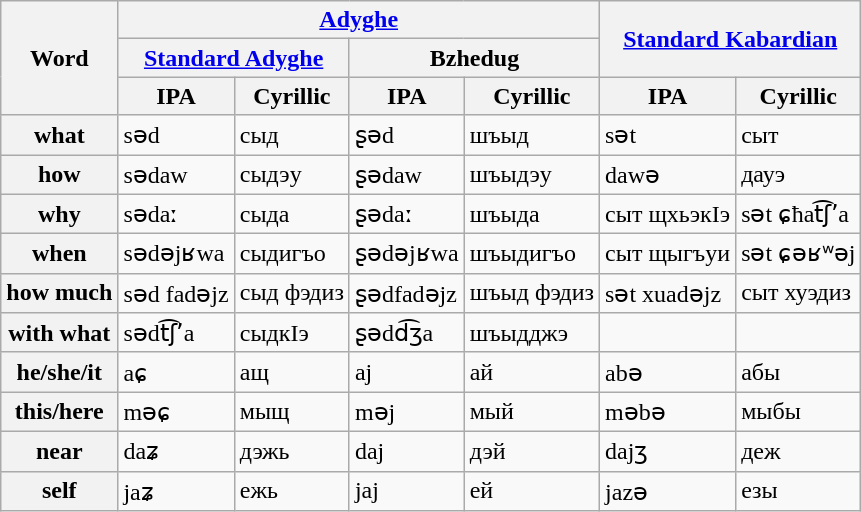<table class="wikitable" border="1" text-align="right">
<tr>
<th rowspan="3">Word</th>
<th colspan="4"><a href='#'>Adyghe</a></th>
<th colspan="2" rowspan="2"><a href='#'>Standard Kabardian</a></th>
</tr>
<tr>
<th colspan="2"><a href='#'>Standard Adyghe</a></th>
<th colspan="2">Bzhedug</th>
</tr>
<tr>
<th>IPA</th>
<th>Cyrillic</th>
<th>IPA</th>
<th>Cyrillic</th>
<th>IPA</th>
<th>Cyrillic</th>
</tr>
<tr>
<th>what</th>
<td>səd</td>
<td>сыд</td>
<td>ʂəd</td>
<td>шъыд</td>
<td>sət</td>
<td>сыт</td>
</tr>
<tr>
<th>how</th>
<td>sədaw</td>
<td>сыдэу</td>
<td>ʂədaw</td>
<td>шъыдэу</td>
<td>dawə</td>
<td>дауэ</td>
</tr>
<tr>
<th>why</th>
<td>sədaː</td>
<td>сыда</td>
<td>ʂədaː</td>
<td>шъыда</td>
<td>сыт щхьэкIэ</td>
<td>sət ɕħat͡ʃʼa</td>
</tr>
<tr>
<th>when</th>
<td>sədəjʁwa</td>
<td>сыдигъо</td>
<td>ʂədəjʁwa</td>
<td>шъыдигъо</td>
<td>сыт щыгъуи</td>
<td>sət ɕəʁʷəj</td>
</tr>
<tr>
<th>how much</th>
<td>səd fadəjz</td>
<td>сыд фэдиз</td>
<td>ʂədfadəjz</td>
<td>шъыд фэдиз</td>
<td>sət xuadəjz</td>
<td>сыт хуэдиз</td>
</tr>
<tr>
<th>with what</th>
<td>sədt͡ʃʼa</td>
<td>сыдкIэ</td>
<td>ʂədd͡ʒa</td>
<td>шъыдджэ</td>
<td></td>
<td></td>
</tr>
<tr>
<th>he/she/it</th>
<td>aɕ</td>
<td>ащ</td>
<td>aj</td>
<td>ай</td>
<td>abə</td>
<td>абы</td>
</tr>
<tr>
<th>this/here</th>
<td>məɕ</td>
<td>мыщ</td>
<td>məj</td>
<td>мый</td>
<td>məbə</td>
<td>мыбы</td>
</tr>
<tr>
<th>near</th>
<td>daʑ</td>
<td>дэжь</td>
<td>daj</td>
<td>дэй</td>
<td>dajʒ</td>
<td>деж</td>
</tr>
<tr>
<th>self</th>
<td>jaʑ</td>
<td>ежь</td>
<td>jaj</td>
<td>ей</td>
<td>jazə</td>
<td>езы</td>
</tr>
</table>
